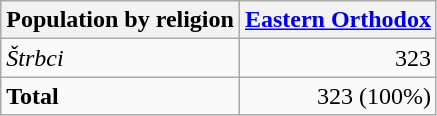<table class="wikitable sortable">
<tr>
<th>Population by religion</th>
<th><a href='#'>Eastern Orthodox</a></th>
</tr>
<tr>
<td><em>Štrbci</em></td>
<td align="right">323</td>
</tr>
<tr>
<td><strong>Total</strong></td>
<td align="right">323 (100%)</td>
</tr>
</table>
